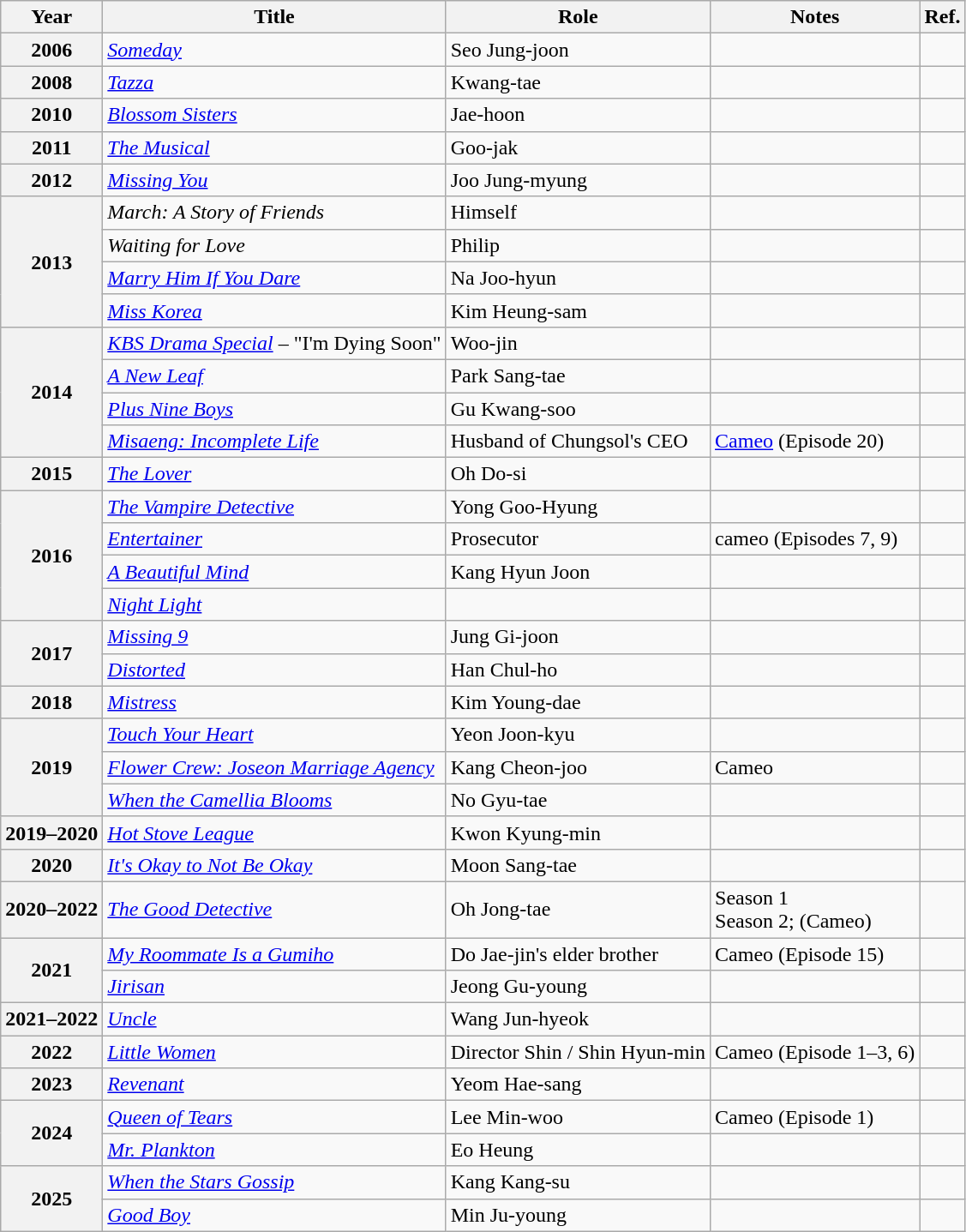<table class="wikitable  plainrowheaders">
<tr>
<th scope="col">Year</th>
<th scope="col">Title</th>
<th scope="col">Role</th>
<th scope="col" class="unsortable">Notes</th>
<th scope="col" class="unsortable">Ref.</th>
</tr>
<tr>
<th scope="row">2006</th>
<td><em><a href='#'>Someday</a></em></td>
<td>Seo Jung-joon</td>
<td></td>
<td></td>
</tr>
<tr>
<th scope="row">2008</th>
<td><em><a href='#'>Tazza</a></em></td>
<td>Kwang-tae</td>
<td></td>
<td></td>
</tr>
<tr>
<th scope="row">2010</th>
<td><em><a href='#'>Blossom Sisters</a></em></td>
<td>Jae-hoon</td>
<td></td>
<td></td>
</tr>
<tr>
<th scope="row">2011</th>
<td><em><a href='#'>The Musical</a></em></td>
<td>Goo-jak</td>
<td></td>
<td></td>
</tr>
<tr>
<th scope="row">2012</th>
<td><em><a href='#'>Missing You</a></em></td>
<td>Joo Jung-myung</td>
<td></td>
<td align="center"></td>
</tr>
<tr>
<th scope="row" rowspan="4">2013</th>
<td><em>March: A Story of Friends</em></td>
<td>Himself</td>
<td></td>
<td></td>
</tr>
<tr>
<td><em>Waiting for Love</em></td>
<td>Philip</td>
<td></td>
<td></td>
</tr>
<tr>
<td><em><a href='#'>Marry Him If You Dare</a></em></td>
<td>Na Joo-hyun</td>
<td></td>
<td></td>
</tr>
<tr>
<td><em><a href='#'>Miss Korea</a></em></td>
<td>Kim Heung-sam</td>
<td></td>
<td></td>
</tr>
<tr>
<th scope="row" rowspan="4">2014</th>
<td><em><a href='#'>KBS Drama Special</a></em> – "I'm Dying Soon"</td>
<td>Woo-jin</td>
<td></td>
<td></td>
</tr>
<tr>
<td><em><a href='#'>A New Leaf</a></em></td>
<td>Park Sang-tae</td>
<td></td>
<td></td>
</tr>
<tr>
<td><em><a href='#'>Plus Nine Boys</a></em></td>
<td>Gu Kwang-soo</td>
<td></td>
<td></td>
</tr>
<tr>
<td><em><a href='#'>Misaeng: Incomplete Life</a></em></td>
<td>Husband of Chungsol's CEO</td>
<td><a href='#'>Cameo</a> (Episode 20)</td>
<td></td>
</tr>
<tr>
<th scope="row">2015</th>
<td><em><a href='#'>The Lover</a></em></td>
<td>Oh Do-si</td>
<td></td>
<td></td>
</tr>
<tr>
<th scope="row" rowspan="4">2016</th>
<td><em><a href='#'>The Vampire Detective</a></em></td>
<td>Yong Goo-Hyung</td>
<td></td>
<td></td>
</tr>
<tr>
<td><em><a href='#'>Entertainer</a></em></td>
<td>Prosecutor</td>
<td>cameo (Episodes 7, 9)</td>
<td></td>
</tr>
<tr>
<td><em><a href='#'>A Beautiful Mind</a></em></td>
<td>Kang Hyun Joon</td>
<td></td>
<td></td>
</tr>
<tr>
<td><a href='#'><em>Night Light</em></a></td>
<td></td>
<td></td>
<td></td>
</tr>
<tr>
<th scope="row" rowspan="2">2017</th>
<td><em><a href='#'>Missing 9</a></em></td>
<td>Jung Gi-joon</td>
<td></td>
<td></td>
</tr>
<tr>
<td><a href='#'><em>Distorted</em></a></td>
<td>Han Chul-ho</td>
<td></td>
<td></td>
</tr>
<tr>
<th scope="row">2018</th>
<td><em><a href='#'>Mistress</a></em></td>
<td>Kim Young-dae</td>
<td></td>
<td align="center"></td>
</tr>
<tr>
<th scope="row"  rowspan="3">2019</th>
<td><em><a href='#'>Touch Your Heart</a> </em></td>
<td>Yeon Joon-kyu</td>
<td></td>
<td></td>
</tr>
<tr>
<td><em><a href='#'>Flower Crew: Joseon Marriage Agency</a></em></td>
<td>Kang Cheon-joo</td>
<td>Cameo</td>
<td></td>
</tr>
<tr>
<td><em><a href='#'>When the Camellia Blooms</a></em></td>
<td>No Gyu-tae</td>
<td></td>
<td></td>
</tr>
<tr>
<th scope="row">2019–2020</th>
<td><em><a href='#'>Hot Stove League</a></em></td>
<td>Kwon Kyung-min</td>
<td></td>
<td></td>
</tr>
<tr>
<th scope="row">2020</th>
<td><em><a href='#'>It's Okay to Not Be Okay</a> </em></td>
<td>Moon Sang-tae</td>
<td></td>
<td></td>
</tr>
<tr>
<th scope="row">2020–2022</th>
<td><em><a href='#'>The Good Detective</a></em></td>
<td>Oh Jong-tae</td>
<td>Season 1<br>Season 2; (Cameo)</td>
<td align="center"></td>
</tr>
<tr>
<th scope="row" rowspan="2">2021</th>
<td><em><a href='#'>My Roommate Is a Gumiho</a></em></td>
<td>Do Jae-jin's elder brother</td>
<td>Cameo (Episode 15)</td>
<td align="center"></td>
</tr>
<tr>
<td><em><a href='#'>Jirisan</a></em></td>
<td>Jeong Gu-young</td>
<td></td>
<td></td>
</tr>
<tr>
<th scope="row">2021–2022</th>
<td><em><a href='#'>Uncle</a></em></td>
<td>Wang Jun-hyeok</td>
<td></td>
<td align="center"></td>
</tr>
<tr>
<th scope="row">2022</th>
<td><em><a href='#'>Little Women</a></em></td>
<td>Director Shin / Shin Hyun-min</td>
<td>Cameo (Episode 1–3, 6)</td>
<td align="center"></td>
</tr>
<tr>
<th scope="row">2023</th>
<td><em><a href='#'>Revenant</a></em></td>
<td>Yeom Hae-sang</td>
<td></td>
<td align="center"></td>
</tr>
<tr>
<th rowspan="2" scope="row">2024</th>
<td><em><a href='#'>Queen of Tears</a></em></td>
<td>Lee Min-woo</td>
<td>Cameo (Episode 1)</td>
<td align="center"></td>
</tr>
<tr>
<td><em><a href='#'>Mr. Plankton</a></em></td>
<td>Eo Heung</td>
<td></td>
<td></td>
</tr>
<tr>
<th rowspan="2" scope="row">2025</th>
<td><em><a href='#'>When the Stars Gossip</a></em></td>
<td>Kang Kang-su</td>
<td></td>
<td align="center"></td>
</tr>
<tr>
<td><em><a href='#'>Good Boy</a></em></td>
<td>Min Ju-young</td>
<td></td>
<td></td>
</tr>
</table>
